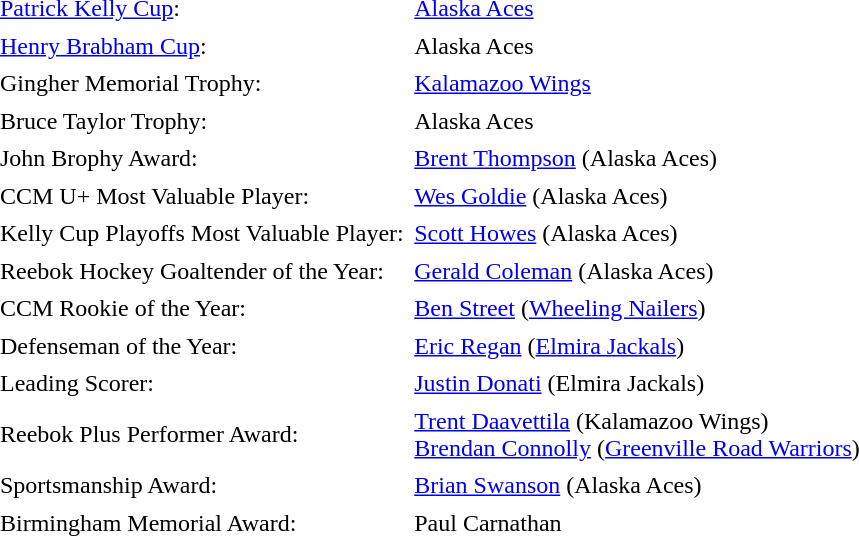<table cellpadding="3" cellspacing="1">
<tr>
<td><a href='#'>Patrick Kelly Cup</a>:</td>
<td><a href='#'>Alaska Aces</a></td>
</tr>
<tr>
<td><a href='#'>Henry Brabham Cup</a>:</td>
<td>Alaska Aces</td>
</tr>
<tr>
<td>Gingher Memorial Trophy:</td>
<td><a href='#'>Kalamazoo Wings</a></td>
</tr>
<tr>
<td>Bruce Taylor Trophy:</td>
<td>Alaska Aces</td>
</tr>
<tr>
<td>John Brophy Award:</td>
<td><a href='#'>Brent Thompson</a>  (Alaska Aces)</td>
</tr>
<tr>
<td>CCM U+ Most Valuable Player:</td>
<td><a href='#'>Wes Goldie</a>  (Alaska Aces)</td>
</tr>
<tr>
<td>Kelly Cup Playoffs Most Valuable Player:</td>
<td><a href='#'>Scott Howes</a>  (Alaska Aces)</td>
</tr>
<tr>
<td>Reebok Hockey Goaltender of the Year:</td>
<td><a href='#'>Gerald Coleman</a>  (Alaska Aces)</td>
</tr>
<tr>
<td>CCM Rookie of the Year:</td>
<td><a href='#'>Ben Street</a>  (<a href='#'>Wheeling Nailers</a>)</td>
</tr>
<tr>
<td>Defenseman of the Year:</td>
<td><a href='#'>Eric Regan</a>  (<a href='#'>Elmira Jackals</a>)</td>
</tr>
<tr>
<td>Leading Scorer:</td>
<td><a href='#'>Justin Donati</a>  (Elmira Jackals)</td>
</tr>
<tr>
<td>Reebok Plus Performer Award:</td>
<td><a href='#'>Trent Daavettila</a>  (Kalamazoo Wings)<br><a href='#'>Brendan Connolly</a> (<a href='#'>Greenville Road Warriors</a>)</td>
</tr>
<tr>
<td>Sportsmanship Award:</td>
<td><a href='#'>Brian Swanson</a>  (Alaska Aces)</td>
</tr>
<tr>
<td>Birmingham Memorial Award:</td>
<td>Paul Carnathan</td>
</tr>
</table>
